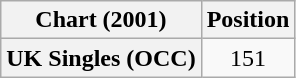<table class="wikitable plainrowheaders" style="text-align:center">
<tr>
<th>Chart (2001)</th>
<th>Position</th>
</tr>
<tr>
<th scope="row">UK Singles (OCC)</th>
<td>151</td>
</tr>
</table>
